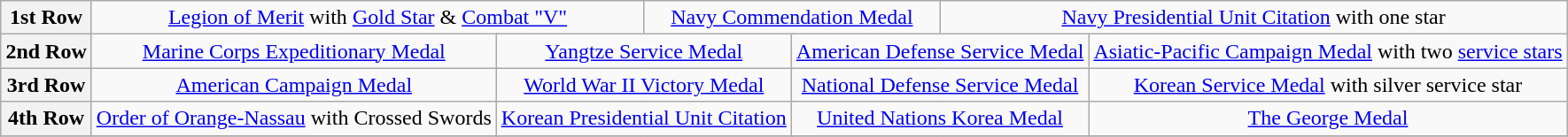<table class="wikitable" style="margin:1em auto; text-align:center;">
<tr>
<th>1st Row</th>
<td colspan="5"><a href='#'>Legion of Merit</a> with <a href='#'>Gold Star</a> & <a href='#'>Combat "V"</a></td>
<td colspan="6"><a href='#'>Navy Commendation Medal</a></td>
<td colspan="5"><a href='#'>Navy Presidential Unit Citation</a> with one star</td>
</tr>
<tr>
<th>2nd Row</th>
<td colspan="4"><a href='#'>Marine Corps Expeditionary Medal</a></td>
<td colspan="4"><a href='#'>Yangtze Service Medal</a></td>
<td colspan="4"><a href='#'>American Defense Service Medal</a></td>
<td colspan="4"><a href='#'>Asiatic-Pacific Campaign Medal</a> with two <a href='#'>service stars</a></td>
</tr>
<tr>
<th>3rd Row</th>
<td colspan="4"><a href='#'>American Campaign Medal</a></td>
<td colspan="4"><a href='#'>World War II Victory Medal</a></td>
<td colspan="4"><a href='#'>National Defense Service Medal</a></td>
<td colspan="4"><a href='#'>Korean Service Medal</a> with silver service star</td>
</tr>
<tr>
<th>4th Row</th>
<td colspan="4"><a href='#'>Order of Orange-Nassau</a> with Crossed Swords</td>
<td colspan="4"><a href='#'>Korean Presidential Unit Citation</a></td>
<td colspan="4"><a href='#'>United Nations Korea Medal</a></td>
<td colspan="4"><a href='#'>The George Medal</a></td>
</tr>
<tr>
</tr>
</table>
